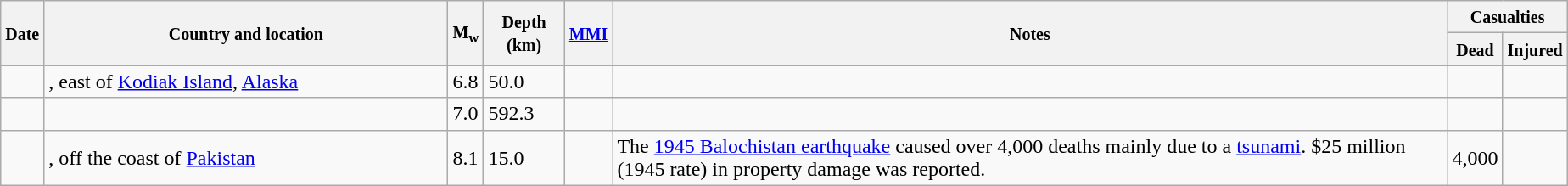<table class="wikitable sortable sort-under" style="border:1px black; margin-left:1em;">
<tr>
<th rowspan="2"><small>Date</small></th>
<th rowspan="2" style="width: 310px"><small>Country and location</small></th>
<th rowspan="2"><small>M<sub>w</sub></small></th>
<th rowspan="2"><small>Depth (km)</small></th>
<th rowspan="2"><small><a href='#'>MMI</a></small></th>
<th rowspan="2" class="unsortable"><small>Notes</small></th>
<th colspan="2"><small>Casualties</small></th>
</tr>
<tr>
<th><small>Dead</small></th>
<th><small>Injured</small></th>
</tr>
<tr>
<td></td>
<td>, east of <a href='#'>Kodiak Island</a>, <a href='#'>Alaska</a></td>
<td>6.8</td>
<td>50.0</td>
<td></td>
<td></td>
<td></td>
<td></td>
</tr>
<tr>
<td></td>
<td></td>
<td>7.0</td>
<td>592.3</td>
<td></td>
<td></td>
<td></td>
<td></td>
</tr>
<tr>
<td></td>
<td>, off the coast of <a href='#'>Pakistan</a></td>
<td>8.1</td>
<td>15.0</td>
<td></td>
<td>The <a href='#'>1945 Balochistan earthquake</a> caused over 4,000 deaths mainly due to a <a href='#'>tsunami</a>. $25 million (1945 rate) in property damage was reported.</td>
<td>4,000</td>
<td></td>
</tr>
</table>
